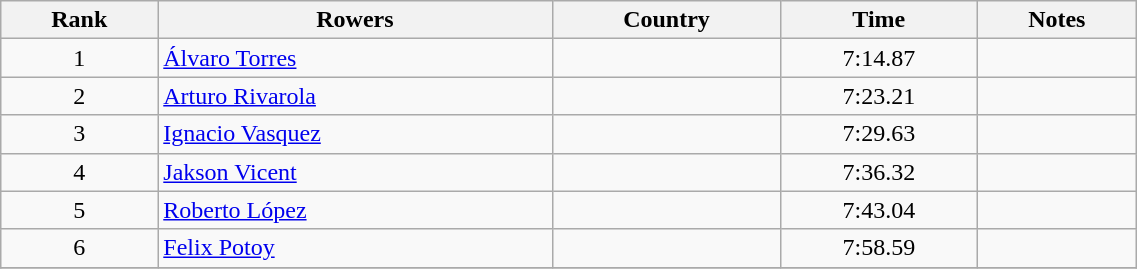<table class="wikitable" width=60% style="text-align:center">
<tr>
<th>Rank</th>
<th>Rowers</th>
<th>Country</th>
<th>Time</th>
<th>Notes</th>
</tr>
<tr>
<td>1</td>
<td align=left><a href='#'>Álvaro Torres</a></td>
<td align=left></td>
<td>7:14.87</td>
<td></td>
</tr>
<tr>
<td>2</td>
<td align=left><a href='#'>Arturo Rivarola</a></td>
<td align=left></td>
<td>7:23.21</td>
<td></td>
</tr>
<tr>
<td>3</td>
<td align=left><a href='#'>Ignacio Vasquez</a></td>
<td align=left></td>
<td>7:29.63</td>
<td></td>
</tr>
<tr>
<td>4</td>
<td align=left><a href='#'>Jakson Vicent</a></td>
<td align=left></td>
<td>7:36.32</td>
<td></td>
</tr>
<tr>
<td>5</td>
<td align=left><a href='#'>Roberto López</a></td>
<td align=left></td>
<td>7:43.04</td>
<td></td>
</tr>
<tr>
<td>6</td>
<td align=left><a href='#'>Felix Potoy</a></td>
<td align=left></td>
<td>7:58.59</td>
<td></td>
</tr>
<tr>
</tr>
</table>
